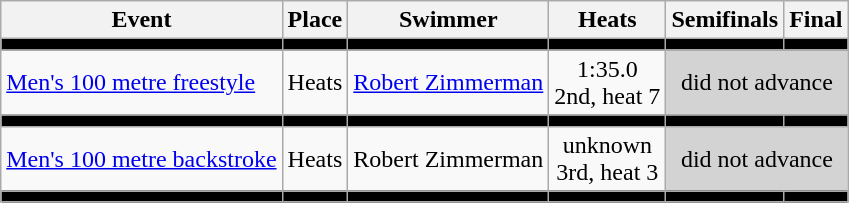<table class=wikitable>
<tr>
<th>Event</th>
<th>Place</th>
<th>Swimmer</th>
<th>Heats</th>
<th>Semifinals</th>
<th>Final</th>
</tr>
<tr bgcolor=black>
<td></td>
<td></td>
<td></td>
<td></td>
<td></td>
<td></td>
</tr>
<tr align=center>
<td align=left><a href='#'>Men's 100 metre freestyle</a></td>
<td>Heats</td>
<td align=left><a href='#'>Robert Zimmerman</a></td>
<td>1:35.0 <br> 2nd, heat 7</td>
<td colspan=2 bgcolor=lightgray>did not advance</td>
</tr>
<tr bgcolor=black>
<td></td>
<td></td>
<td></td>
<td></td>
<td></td>
<td></td>
</tr>
<tr align=center>
<td align=left><a href='#'>Men's 100 metre backstroke</a></td>
<td>Heats</td>
<td align=left>Robert Zimmerman</td>
<td>unknown <br> 3rd, heat 3</td>
<td colspan=2 bgcolor=lightgray>did not advance</td>
</tr>
<tr bgcolor=black>
<td></td>
<td></td>
<td></td>
<td></td>
<td></td>
<td></td>
</tr>
</table>
